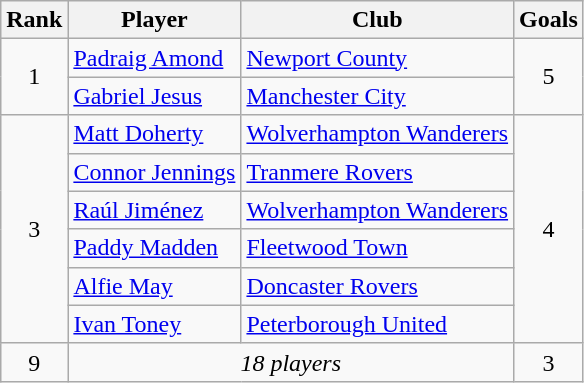<table class="wikitable" style="text-align:center">
<tr>
<th>Rank</th>
<th>Player</th>
<th>Club</th>
<th>Goals</th>
</tr>
<tr>
<td rowspan="2">1</td>
<td align="left"> <a href='#'>Padraig Amond</a></td>
<td align="left"><a href='#'>Newport County</a></td>
<td rowspan="2">5</td>
</tr>
<tr>
<td align="left"> <a href='#'>Gabriel Jesus</a></td>
<td align="left"><a href='#'>Manchester City</a></td>
</tr>
<tr>
<td rowspan="6">3</td>
<td align="left"> <a href='#'>Matt Doherty</a></td>
<td align="left"><a href='#'>Wolverhampton Wanderers</a></td>
<td rowspan="6">4</td>
</tr>
<tr>
<td align="left"> <a href='#'>Connor Jennings</a></td>
<td align="left"><a href='#'>Tranmere Rovers</a></td>
</tr>
<tr>
<td align="left"> <a href='#'>Raúl Jiménez</a></td>
<td align="left"><a href='#'>Wolverhampton Wanderers</a></td>
</tr>
<tr>
<td align="left"> <a href='#'>Paddy Madden</a></td>
<td align="left"><a href='#'>Fleetwood Town</a></td>
</tr>
<tr>
<td align="left"> <a href='#'>Alfie May</a></td>
<td align="left"><a href='#'>Doncaster Rovers</a></td>
</tr>
<tr>
<td align="left"> <a href='#'>Ivan Toney</a></td>
<td align="left"><a href='#'>Peterborough United</a></td>
</tr>
<tr>
<td>9</td>
<td colspan="2"><em>18 players</em></td>
<td>3</td>
</tr>
</table>
